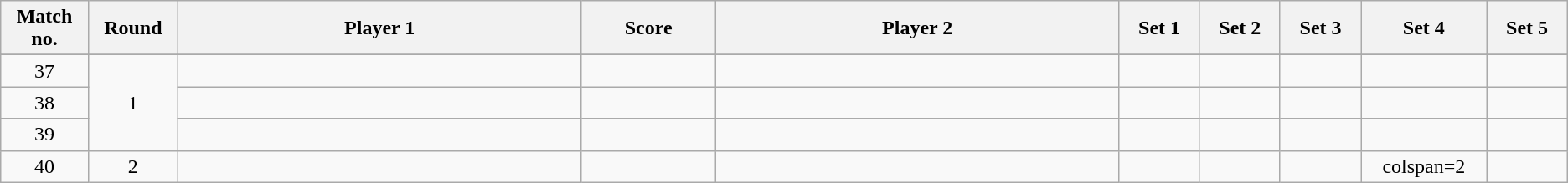<table class="wikitable" style="text-align: center;">
<tr>
<th width="2%">Match no.</th>
<th width="2%">Round</th>
<th width="15%">Player 1</th>
<th width="5%">Score</th>
<th width="15%">Player 2</th>
<th width="3%">Set 1</th>
<th width="3%">Set 2</th>
<th width="3%">Set 3</th>
<th width="3%">Set 4</th>
<th width="3%">Set 5</th>
</tr>
<tr>
</tr>
<tr style=text-align:center;>
<td>37</td>
<td rowspan=3>1</td>
<td></td>
<td></td>
<td></td>
<td></td>
<td></td>
<td></td>
<td></td>
<td></td>
</tr>
<tr style=text-align:center;>
<td>38</td>
<td></td>
<td></td>
<td></td>
<td></td>
<td></td>
<td></td>
<td></td>
<td></td>
</tr>
<tr style=text-align:center;>
<td>39</td>
<td></td>
<td></td>
<td></td>
<td></td>
<td></td>
<td></td>
<td></td>
<td></td>
</tr>
<tr style=text-align:center;>
<td>40</td>
<td>2</td>
<td></td>
<td></td>
<td></td>
<td></td>
<td></td>
<td></td>
<td>colspan=2</td>
</tr>
</table>
